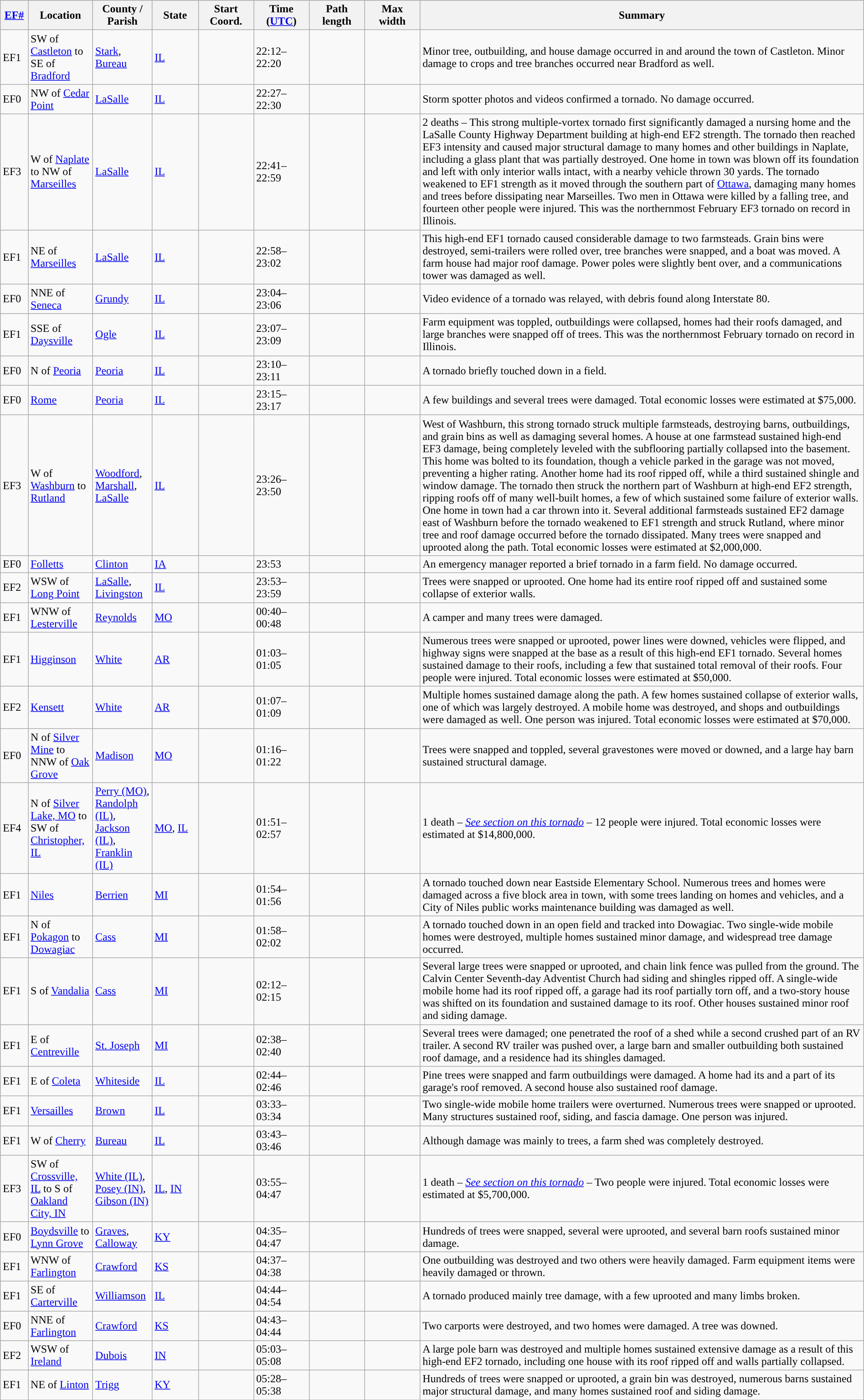<table class="wikitable sortable" style="width:100%;">
<tr>
<th scope="col"  style="width:3%; text-align:center;"><a href='#'>EF#</a></th>
<th scope="col"  style="width:7%; text-align:center;" class="unsortable">Location</th>
<th scope="col"  style="width:6%; text-align:center;" class="unsortable">County / Parish</th>
<th scope="col"  style="width:5%; text-align:center;">State</th>
<th scope="col"  style="width:6%; text-align:center;">Start Coord.</th>
<th scope="col"  style="width:6%; text-align:center;">Time (<a href='#'>UTC</a>)</th>
<th scope="col"  style="width:6%; text-align:center;">Path length</th>
<th scope="col"  style="width:6%; text-align:center;">Max width</th>
<th scope="col" class="unsortable" style="width:48%; text-align:center;">Summary</th>
</tr>
<tr>
<td>EF1</td>
<td>SW of <a href='#'>Castleton</a> to SE of <a href='#'>Bradford</a></td>
<td><a href='#'>Stark</a>, <a href='#'>Bureau</a></td>
<td><a href='#'>IL</a></td>
<td></td>
<td>22:12–22:20</td>
<td></td>
<td></td>
<td>Minor tree, outbuilding, and house damage occurred in and around the town of Castleton. Minor damage to crops and tree branches occurred near Bradford as well.</td>
</tr>
<tr>
<td>EF0</td>
<td>NW of <a href='#'>Cedar Point</a></td>
<td><a href='#'>LaSalle</a></td>
<td><a href='#'>IL</a></td>
<td></td>
<td>22:27–22:30</td>
<td></td>
<td></td>
<td>Storm spotter photos and videos confirmed a tornado. No damage occurred.</td>
</tr>
<tr>
<td>EF3</td>
<td>W of <a href='#'>Naplate</a> to NW of <a href='#'>Marseilles</a></td>
<td><a href='#'>LaSalle</a></td>
<td><a href='#'>IL</a></td>
<td></td>
<td>22:41–22:59</td>
<td></td>
<td></td>
<td>2 deaths – This strong multiple-vortex tornado first significantly damaged a nursing home and the LaSalle County Highway Department building at high-end EF2 strength. The tornado then reached EF3 intensity and caused major structural damage to many homes and other buildings in Naplate, including a glass plant that was partially destroyed. One home in town was blown off its foundation and left with only interior walls intact, with a nearby vehicle thrown 30 yards. The tornado weakened to EF1 strength as it moved through the southern part of <a href='#'>Ottawa</a>, damaging many homes and trees before dissipating near Marseilles. Two men in Ottawa were killed by a falling tree, and fourteen other people were injured. This was the northernmost February EF3 tornado on record in Illinois.</td>
</tr>
<tr>
<td>EF1</td>
<td>NE of <a href='#'>Marseilles</a></td>
<td><a href='#'>LaSalle</a></td>
<td><a href='#'>IL</a></td>
<td></td>
<td>22:58–23:02</td>
<td></td>
<td></td>
<td>This high-end EF1 tornado caused considerable damage to two farmsteads. Grain bins were destroyed, semi-trailers were rolled over, tree branches were snapped, and a boat was moved. A farm house had major roof damage. Power poles were slightly bent over, and a communications tower was damaged as well.</td>
</tr>
<tr>
<td>EF0</td>
<td>NNE of <a href='#'>Seneca</a></td>
<td><a href='#'>Grundy</a></td>
<td><a href='#'>IL</a></td>
<td></td>
<td>23:04–23:06</td>
<td></td>
<td></td>
<td>Video evidence of a tornado was relayed, with debris found along Interstate 80.</td>
</tr>
<tr>
<td>EF1</td>
<td>SSE of <a href='#'>Daysville</a></td>
<td><a href='#'>Ogle</a></td>
<td><a href='#'>IL</a></td>
<td></td>
<td>23:07–23:09</td>
<td></td>
<td></td>
<td>Farm equipment was toppled, outbuildings were collapsed, homes had their roofs damaged, and large branches were snapped off of trees. This was the northernmost February tornado on record in Illinois.</td>
</tr>
<tr>
<td>EF0</td>
<td>N of <a href='#'>Peoria</a></td>
<td><a href='#'>Peoria</a></td>
<td><a href='#'>IL</a></td>
<td></td>
<td>23:10–23:11</td>
<td></td>
<td></td>
<td>A tornado briefly touched down in a field.</td>
</tr>
<tr>
<td>EF0</td>
<td><a href='#'>Rome</a></td>
<td><a href='#'>Peoria</a></td>
<td><a href='#'>IL</a></td>
<td></td>
<td>23:15–23:17</td>
<td></td>
<td></td>
<td>A few buildings and several trees were damaged. Total economic losses were estimated at $75,000.</td>
</tr>
<tr>
<td>EF3</td>
<td>W of <a href='#'>Washburn</a> to <a href='#'>Rutland</a></td>
<td><a href='#'>Woodford</a>, <a href='#'>Marshall</a>, <a href='#'>LaSalle</a></td>
<td><a href='#'>IL</a></td>
<td></td>
<td>23:26–23:50</td>
<td></td>
<td></td>
<td>West of Washburn, this strong tornado struck multiple farmsteads, destroying barns, outbuildings, and grain bins as well as damaging several homes. A house at one farmstead sustained high-end EF3 damage, being completely leveled with the subflooring partially collapsed into the basement. This home was bolted to its foundation, though a vehicle parked in the garage was not moved, preventing a higher rating. Another home had its roof ripped off, while a third sustained shingle and window damage. The tornado then struck the northern part of Washburn at high-end EF2 strength, ripping roofs off of many well-built homes, a few of which sustained some failure of exterior walls. One home in town had a car thrown into it. Several additional farmsteads sustained EF2 damage east of Washburn before the tornado weakened to EF1 strength and struck Rutland, where minor tree and roof damage occurred before the tornado dissipated. Many trees were snapped and uprooted along the path. Total economic losses were estimated at $2,000,000.</td>
</tr>
<tr>
<td>EF0</td>
<td><a href='#'>Folletts</a></td>
<td><a href='#'>Clinton</a></td>
<td><a href='#'>IA</a></td>
<td></td>
<td>23:53</td>
<td></td>
<td></td>
<td>An emergency manager reported a brief tornado in a farm field. No damage occurred.</td>
</tr>
<tr>
<td>EF2</td>
<td>WSW of <a href='#'>Long Point</a></td>
<td><a href='#'>LaSalle</a>, <a href='#'>Livingston</a></td>
<td><a href='#'>IL</a></td>
<td></td>
<td>23:53–23:59</td>
<td></td>
<td></td>
<td>Trees were snapped or uprooted. One home had its entire roof ripped off and sustained some collapse of exterior walls.</td>
</tr>
<tr>
<td>EF1</td>
<td>WNW of <a href='#'>Lesterville</a></td>
<td><a href='#'>Reynolds</a></td>
<td><a href='#'>MO</a></td>
<td></td>
<td>00:40–00:48</td>
<td></td>
<td></td>
<td>A camper and many trees were damaged.</td>
</tr>
<tr>
<td>EF1</td>
<td><a href='#'>Higginson</a></td>
<td><a href='#'>White</a></td>
<td><a href='#'>AR</a></td>
<td></td>
<td>01:03–01:05</td>
<td></td>
<td></td>
<td>Numerous trees were snapped or uprooted, power lines were downed, vehicles were flipped, and highway signs were snapped at the base as a result of this high-end EF1 tornado. Several homes sustained damage to their roofs, including a few that sustained total removal of their roofs. Four people were injured. Total economic losses were estimated at $50,000.</td>
</tr>
<tr>
<td>EF2</td>
<td><a href='#'>Kensett</a></td>
<td><a href='#'>White</a></td>
<td><a href='#'>AR</a></td>
<td></td>
<td>01:07–01:09</td>
<td></td>
<td></td>
<td>Multiple homes sustained damage along the path. A few homes sustained collapse of exterior walls, one of which was largely destroyed. A mobile home was destroyed, and shops and outbuildings were damaged as well. One person was injured. Total economic losses were estimated at $70,000.</td>
</tr>
<tr>
<td>EF0</td>
<td>N of <a href='#'>Silver Mine</a> to NNW of <a href='#'>Oak Grove</a></td>
<td><a href='#'>Madison</a></td>
<td><a href='#'>MO</a></td>
<td></td>
<td>01:16–01:22</td>
<td></td>
<td></td>
<td>Trees were snapped and toppled, several gravestones were moved or downed, and a large hay barn sustained structural damage.</td>
</tr>
<tr>
<td>EF4</td>
<td>N of <a href='#'>Silver Lake, MO</a> to SW of <a href='#'>Christopher, IL</a></td>
<td><a href='#'>Perry (MO)</a>, <a href='#'>Randolph (IL)</a>, <a href='#'>Jackson (IL)</a>, <a href='#'>Franklin (IL)</a></td>
<td><a href='#'>MO</a>, <a href='#'>IL</a></td>
<td></td>
<td>01:51–02:57</td>
<td></td>
<td></td>
<td>1 death – <em><a href='#'>See section on this tornado</a></em> – 12 people were injured. Total economic losses were estimated at $14,800,000.</td>
</tr>
<tr>
<td>EF1</td>
<td><a href='#'>Niles</a></td>
<td><a href='#'>Berrien</a></td>
<td><a href='#'>MI</a></td>
<td></td>
<td>01:54–01:56</td>
<td></td>
<td></td>
<td>A tornado touched down near Eastside Elementary School. Numerous trees and homes were damaged across a five block area in town, with some trees landing on homes and vehicles, and a City of Niles public works maintenance building was damaged as well.</td>
</tr>
<tr>
<td>EF1</td>
<td>N of <a href='#'>Pokagon</a> to <a href='#'>Dowagiac</a></td>
<td><a href='#'>Cass</a></td>
<td><a href='#'>MI</a></td>
<td></td>
<td>01:58–02:02</td>
<td></td>
<td></td>
<td>A tornado touched down in an open field and tracked into Dowagiac. Two single-wide mobile homes were destroyed, multiple homes sustained minor damage, and widespread tree damage occurred.</td>
</tr>
<tr>
<td>EF1</td>
<td>S of <a href='#'>Vandalia</a></td>
<td><a href='#'>Cass</a></td>
<td><a href='#'>MI</a></td>
<td></td>
<td>02:12–02:15</td>
<td></td>
<td></td>
<td>Several large trees were snapped or uprooted, and chain link fence was pulled from the ground. The Calvin Center Seventh-day Adventist Church had siding and shingles ripped off. A single-wide mobile home had its roof ripped off, a garage had its roof partially torn off, and a two-story house was shifted on its foundation and sustained damage to its roof. Other houses sustained minor roof and siding damage.</td>
</tr>
<tr>
<td>EF1</td>
<td>E of <a href='#'>Centreville</a></td>
<td><a href='#'>St. Joseph</a></td>
<td><a href='#'>MI</a></td>
<td></td>
<td>02:38–02:40</td>
<td></td>
<td></td>
<td>Several trees were damaged; one penetrated the roof of a shed while a second crushed part of an RV trailer. A second RV trailer was pushed over, a large barn and smaller outbuilding both sustained roof damage, and a residence had its shingles damaged.</td>
</tr>
<tr>
<td>EF1</td>
<td>E of <a href='#'>Coleta</a></td>
<td><a href='#'>Whiteside</a></td>
<td><a href='#'>IL</a></td>
<td></td>
<td>02:44–02:46</td>
<td></td>
<td></td>
<td>Pine trees were snapped and farm outbuildings were damaged. A home had its and a part of its garage's roof removed. A second house also sustained roof damage.</td>
</tr>
<tr>
<td>EF1</td>
<td><a href='#'>Versailles</a></td>
<td><a href='#'>Brown</a></td>
<td><a href='#'>IL</a></td>
<td></td>
<td>03:33–03:34</td>
<td></td>
<td></td>
<td>Two single-wide mobile home trailers were overturned. Numerous trees were snapped or uprooted. Many structures sustained roof, siding, and fascia damage. One person was injured.</td>
</tr>
<tr>
<td>EF1</td>
<td>W of <a href='#'>Cherry</a></td>
<td><a href='#'>Bureau</a></td>
<td><a href='#'>IL</a></td>
<td></td>
<td>03:43–03:46</td>
<td></td>
<td></td>
<td>Although damage was mainly to trees, a farm shed was completely destroyed.</td>
</tr>
<tr>
<td>EF3</td>
<td>SW of <a href='#'>Crossville, IL</a> to S of <a href='#'>Oakland City, IN</a></td>
<td><a href='#'>White (IL)</a>, <a href='#'>Posey (IN)</a>, <a href='#'>Gibson (IN)</a></td>
<td><a href='#'>IL</a>, <a href='#'>IN</a></td>
<td></td>
<td>03:55–04:47</td>
<td></td>
<td></td>
<td>1 death – <em><a href='#'>See section on this tornado</a></em> – Two people were injured. Total economic losses were estimated at $5,700,000.</td>
</tr>
<tr>
<td>EF0</td>
<td><a href='#'>Boydsville</a> to <a href='#'>Lynn Grove</a></td>
<td><a href='#'>Graves</a>, <a href='#'>Calloway</a></td>
<td><a href='#'>KY</a></td>
<td></td>
<td>04:35–04:47</td>
<td></td>
<td></td>
<td>Hundreds of trees were snapped, several were uprooted, and several barn roofs sustained minor damage.</td>
</tr>
<tr>
<td>EF1</td>
<td>WNW of <a href='#'>Farlington</a></td>
<td><a href='#'>Crawford</a></td>
<td><a href='#'>KS</a></td>
<td></td>
<td>04:37–04:38</td>
<td></td>
<td></td>
<td>One outbuilding was destroyed and two others were heavily damaged. Farm equipment items were heavily damaged or thrown.</td>
</tr>
<tr>
<td>EF1</td>
<td>SE of <a href='#'>Carterville</a></td>
<td><a href='#'>Williamson</a></td>
<td><a href='#'>IL</a></td>
<td></td>
<td>04:44–04:54</td>
<td></td>
<td></td>
<td>A tornado produced mainly tree damage, with a few uprooted and many limbs broken.</td>
</tr>
<tr>
<td>EF0</td>
<td>NNE of <a href='#'>Farlington</a></td>
<td><a href='#'>Crawford</a></td>
<td><a href='#'>KS</a></td>
<td></td>
<td>04:43–04:44</td>
<td></td>
<td></td>
<td>Two carports were destroyed, and two homes were damaged. A tree was downed.</td>
</tr>
<tr>
<td>EF2</td>
<td>WSW of <a href='#'>Ireland</a></td>
<td><a href='#'>Dubois</a></td>
<td><a href='#'>IN</a></td>
<td></td>
<td>05:03–05:08</td>
<td></td>
<td></td>
<td>A large pole barn was destroyed and multiple homes sustained extensive damage as a result of this high-end EF2 tornado, including one house with its roof ripped off and walls partially collapsed.</td>
</tr>
<tr>
<td>EF1</td>
<td>NE of <a href='#'>Linton</a></td>
<td><a href='#'>Trigg</a></td>
<td><a href='#'>KY</a></td>
<td></td>
<td>05:28–05:38</td>
<td></td>
<td></td>
<td>Hundreds of trees were snapped or uprooted, a grain bin was destroyed, numerous barns sustained major structural damage, and many homes sustained roof and siding damage.</td>
</tr>
<tr>
</tr>
</table>
